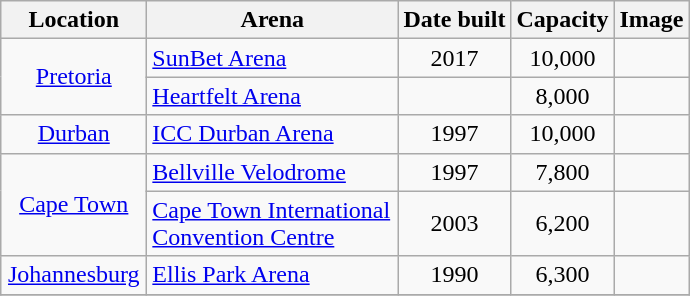<table class="wikitable sortable">
<tr>
<th width=90px>Location</th>
<th width=160px>Arena</th>
<th>Date built</th>
<th>Capacity</th>
<th>Image</th>
</tr>
<tr>
<td align=center  rowspan=2><a href='#'>Pretoria</a></td>
<td><a href='#'>SunBet Arena</a></td>
<td align=center>2017</td>
<td align=center>10,000</td>
<td></td>
</tr>
<tr>
<td><a href='#'>Heartfelt Arena</a></td>
<td align=center></td>
<td align=center>8,000</td>
<td></td>
</tr>
<tr>
<td align=center><a href='#'>Durban</a></td>
<td><a href='#'>ICC Durban Arena</a></td>
<td align=center>1997</td>
<td align=center>10,000</td>
<td></td>
</tr>
<tr>
<td align=center  rowspan=2><a href='#'>Cape Town</a></td>
<td><a href='#'>Bellville Velodrome</a></td>
<td align=center>1997</td>
<td align=center>7,800</td>
<td></td>
</tr>
<tr>
<td><a href='#'>Cape Town International Convention Centre</a></td>
<td align=center>2003</td>
<td align=center>6,200</td>
<td></td>
</tr>
<tr>
<td align=center><a href='#'>Johannesburg</a></td>
<td><a href='#'>Ellis Park Arena</a></td>
<td align=center>1990</td>
<td align=center>6,300</td>
<td></td>
</tr>
<tr>
</tr>
</table>
